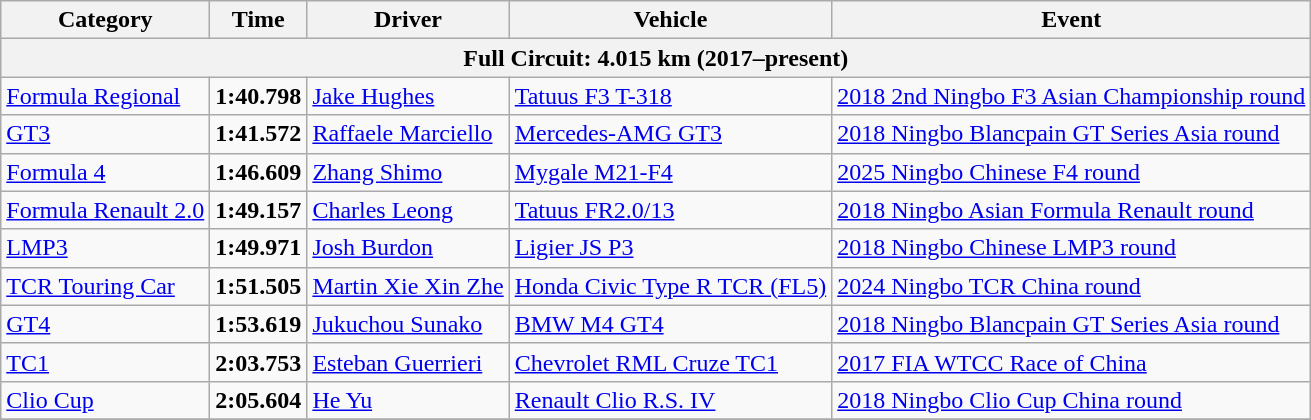<table class="wikitable">
<tr>
<th>Category</th>
<th>Time</th>
<th>Driver</th>
<th>Vehicle</th>
<th>Event</th>
</tr>
<tr>
<th colspan=5>Full Circuit: 4.015 km (2017–present)</th>
</tr>
<tr>
<td><a href='#'>Formula Regional</a></td>
<td><strong>1:40.798</strong></td>
<td><a href='#'>Jake Hughes</a></td>
<td><a href='#'>Tatuus F3 T-318</a></td>
<td><a href='#'>2018 2nd Ningbo F3 Asian Championship round</a></td>
</tr>
<tr>
<td><a href='#'>GT3</a></td>
<td><strong>1:41.572</strong></td>
<td><a href='#'>Raffaele Marciello</a></td>
<td><a href='#'>Mercedes-AMG GT3</a></td>
<td><a href='#'>2018 Ningbo Blancpain GT Series Asia round</a></td>
</tr>
<tr>
<td><a href='#'>Formula 4</a></td>
<td><strong>1:46.609</strong></td>
<td><a href='#'>Zhang Shimo</a></td>
<td><a href='#'>Mygale M21-F4</a></td>
<td><a href='#'>2025 Ningbo Chinese F4 round</a></td>
</tr>
<tr>
<td><a href='#'>Formula Renault 2.0</a></td>
<td><strong>1:49.157</strong></td>
<td><a href='#'>Charles Leong</a></td>
<td><a href='#'>Tatuus FR2.0/13</a></td>
<td><a href='#'>2018 Ningbo Asian Formula Renault round</a></td>
</tr>
<tr>
<td><a href='#'>LMP3</a></td>
<td><strong>1:49.971</strong></td>
<td><a href='#'>Josh Burdon</a></td>
<td><a href='#'>Ligier JS P3</a></td>
<td><a href='#'>2018 Ningbo Chinese LMP3 round</a></td>
</tr>
<tr>
<td><a href='#'>TCR Touring Car</a></td>
<td><strong>1:51.505</strong></td>
<td><a href='#'>Martin Xie Xin Zhe</a></td>
<td><a href='#'>Honda Civic Type R TCR (FL5)</a></td>
<td><a href='#'>2024 Ningbo TCR China round</a></td>
</tr>
<tr>
<td><a href='#'>GT4</a></td>
<td><strong>1:53.619</strong></td>
<td><a href='#'>Jukuchou Sunako</a></td>
<td><a href='#'>BMW M4 GT4</a></td>
<td><a href='#'>2018 Ningbo Blancpain GT Series Asia round</a></td>
</tr>
<tr>
<td><a href='#'>TC1</a></td>
<td><strong>2:03.753</strong></td>
<td><a href='#'>Esteban Guerrieri</a></td>
<td><a href='#'>Chevrolet RML Cruze TC1</a></td>
<td><a href='#'>2017 FIA WTCC Race of China</a></td>
</tr>
<tr>
<td><a href='#'>Clio Cup</a></td>
<td><strong>2:05.604</strong></td>
<td><a href='#'>He Yu</a></td>
<td><a href='#'>Renault Clio R.S. IV</a></td>
<td><a href='#'>2018 Ningbo Clio Cup China round</a></td>
</tr>
<tr>
</tr>
</table>
